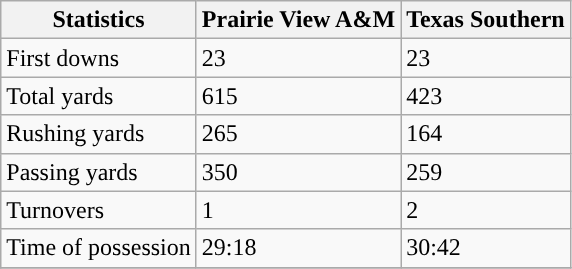<table class="wikitable">
<tr>
<th>Statistics</th>
<th>Prairie View A&M</th>
<th>Texas Southern</th>
</tr>
<tr>
<td>First downs</td>
<td>23</td>
<td>23</td>
</tr>
<tr>
<td>Total yards</td>
<td>615</td>
<td>423</td>
</tr>
<tr>
<td>Rushing yards</td>
<td>265</td>
<td>164</td>
</tr>
<tr>
<td>Passing yards</td>
<td>350</td>
<td>259</td>
</tr>
<tr>
<td>Turnovers</td>
<td>1</td>
<td>2</td>
</tr>
<tr>
<td>Time of possession</td>
<td>29:18</td>
<td>30:42</td>
</tr>
<tr>
</tr>
</table>
